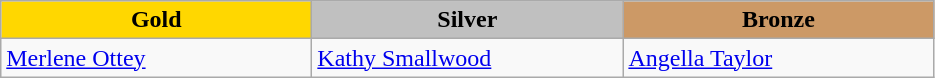<table class="wikitable" style="text-align:left">
<tr align="center">
<td width=200 bgcolor=gold><strong>Gold</strong></td>
<td width=200 bgcolor=silver><strong>Silver</strong></td>
<td width=200 bgcolor=CC9966><strong>Bronze</strong></td>
</tr>
<tr>
<td><a href='#'>Merlene Ottey</a><br><em></em></td>
<td><a href='#'>Kathy Smallwood</a><br><em></em></td>
<td><a href='#'>Angella Taylor</a><br><em></em></td>
</tr>
</table>
